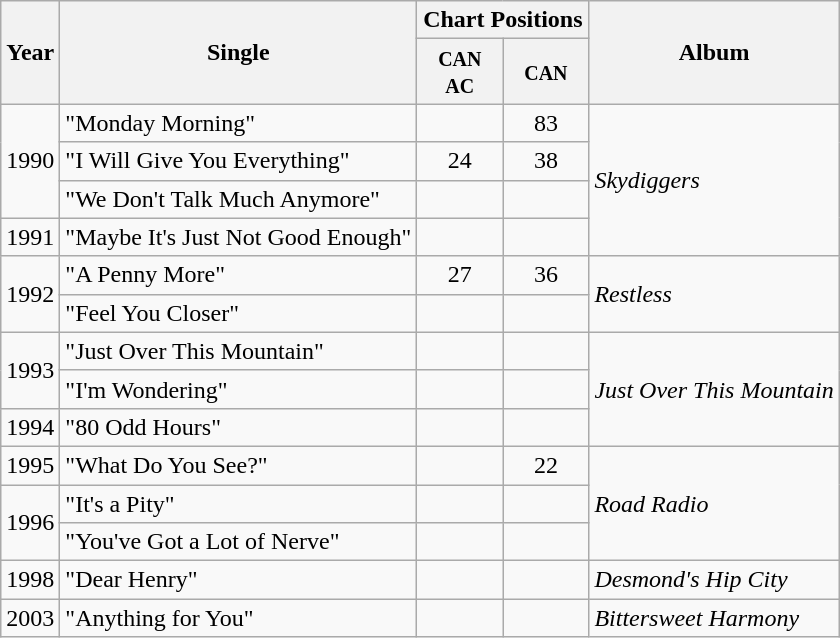<table class="wikitable">
<tr>
<th rowspan="2">Year</th>
<th rowspan="2">Single</th>
<th colspan="2">Chart Positions</th>
<th rowspan="2">Album</th>
</tr>
<tr>
<th width="50"><small>CAN AC</small></th>
<th width="50"><small>CAN</small></th>
</tr>
<tr>
<td rowspan="3">1990</td>
<td>"Monday Morning"</td>
<td></td>
<td align="center">83</td>
<td rowspan="4"><em>Skydiggers</em></td>
</tr>
<tr>
<td>"I Will Give You Everything"</td>
<td align="center">24</td>
<td align="center">38</td>
</tr>
<tr>
<td>"We Don't Talk Much Anymore"</td>
<td></td>
<td></td>
</tr>
<tr>
<td>1991</td>
<td>"Maybe It's Just Not Good Enough"</td>
<td></td>
<td></td>
</tr>
<tr>
<td rowspan="2">1992</td>
<td>"A Penny More"</td>
<td align="center">27</td>
<td align="center">36</td>
<td rowspan="2"><em>Restless</em></td>
</tr>
<tr>
<td>"Feel You Closer"</td>
<td></td>
<td></td>
</tr>
<tr>
<td rowspan="2">1993</td>
<td>"Just Over This Mountain"</td>
<td></td>
<td></td>
<td rowspan="3"><em>Just Over This Mountain</em></td>
</tr>
<tr>
<td>"I'm Wondering"</td>
<td></td>
<td></td>
</tr>
<tr>
<td>1994</td>
<td>"80 Odd Hours"</td>
<td></td>
<td></td>
</tr>
<tr>
<td>1995</td>
<td>"What Do You See?"</td>
<td></td>
<td align="center">22</td>
<td rowspan="3"><em>Road Radio</em></td>
</tr>
<tr>
<td rowspan="2">1996</td>
<td>"It's a Pity"</td>
<td></td>
<td></td>
</tr>
<tr>
<td>"You've Got a Lot of Nerve"</td>
<td></td>
<td></td>
</tr>
<tr>
<td>1998</td>
<td>"Dear Henry"</td>
<td></td>
<td></td>
<td><em>Desmond's Hip City</em></td>
</tr>
<tr>
<td>2003</td>
<td>"Anything for You"</td>
<td></td>
<td></td>
<td><em>Bittersweet Harmony</em></td>
</tr>
</table>
